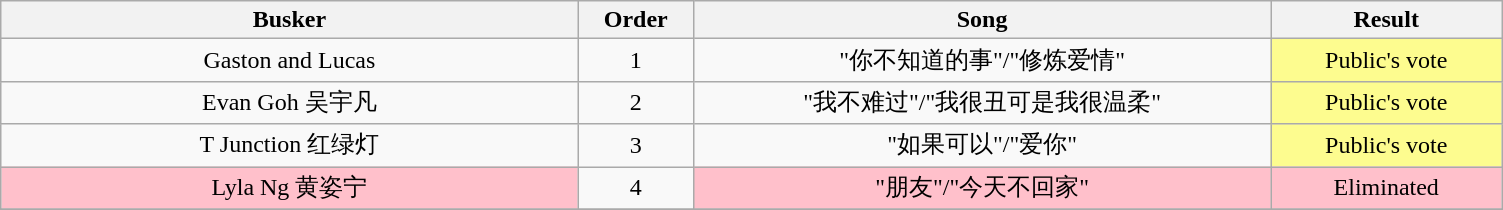<table class="wikitable" style="text-align:center; ">
<tr>
<th style="width:25%;">Busker</th>
<th style="width:05%;">Order</th>
<th style="width:25%;">Song</th>
<th style="width:10%;">Result</th>
</tr>
<tr>
<td>Gaston and Lucas</td>
<td>1</td>
<td>"你不知道的事"/"修炼爱情"</td>
<td style="background:#fdfc8f">Public's vote</td>
</tr>
<tr>
<td>Evan Goh 吴宇凡</td>
<td>2</td>
<td>"我不难过"/"我很丑可是我很温柔"</td>
<td style="background:#fdfc8f">Public's vote</td>
</tr>
<tr>
<td>T Junction 红绿灯</td>
<td>3</td>
<td>"如果可以"/"爱你"</td>
<td style="background:#fdfc8f">Public's vote</td>
</tr>
<tr>
<td style="background:pink">Lyla Ng 黄姿宁</td>
<td>4</td>
<td style="background:pink">"朋友"/"今天不回家"</td>
<td style="background:pink">Eliminated</td>
</tr>
<tr>
</tr>
</table>
